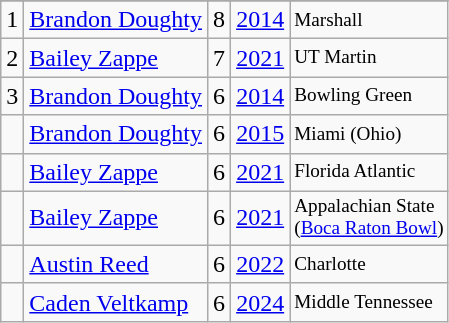<table class="wikitable">
<tr>
</tr>
<tr>
<td>1</td>
<td><a href='#'>Brandon Doughty</a></td>
<td><abbr>8</abbr></td>
<td><a href='#'>2014</a></td>
<td style="font-size:80%;">Marshall</td>
</tr>
<tr>
<td>2</td>
<td><a href='#'>Bailey Zappe</a></td>
<td><abbr>7</abbr></td>
<td><a href='#'>2021</a></td>
<td style="font-size:80%;">UT Martin</td>
</tr>
<tr>
<td>3</td>
<td><a href='#'>Brandon Doughty</a></td>
<td><abbr>6</abbr></td>
<td><a href='#'>2014</a></td>
<td style="font-size:80%;">Bowling Green</td>
</tr>
<tr>
<td></td>
<td><a href='#'>Brandon Doughty</a></td>
<td><abbr>6</abbr></td>
<td><a href='#'>2015</a></td>
<td style="font-size:80%;">Miami (Ohio)</td>
</tr>
<tr>
<td></td>
<td><a href='#'>Bailey Zappe</a></td>
<td><abbr>6</abbr></td>
<td><a href='#'>2021</a></td>
<td style="font-size:80%;">Florida Atlantic</td>
</tr>
<tr>
<td></td>
<td><a href='#'>Bailey Zappe</a></td>
<td><abbr>6</abbr></td>
<td><a href='#'>2021</a></td>
<td style="font-size:80%;">Appalachian State<br>(<a href='#'>Boca Raton Bowl</a>)</td>
</tr>
<tr>
<td></td>
<td><a href='#'>Austin Reed</a></td>
<td><abbr>6</abbr></td>
<td><a href='#'>2022</a></td>
<td style="font-size:80%;">Charlotte</td>
</tr>
<tr>
<td></td>
<td><a href='#'>Caden Veltkamp</a></td>
<td><abbr>6</abbr></td>
<td><a href='#'>2024</a></td>
<td style="font-size:80%;">Middle Tennessee</td>
</tr>
</table>
